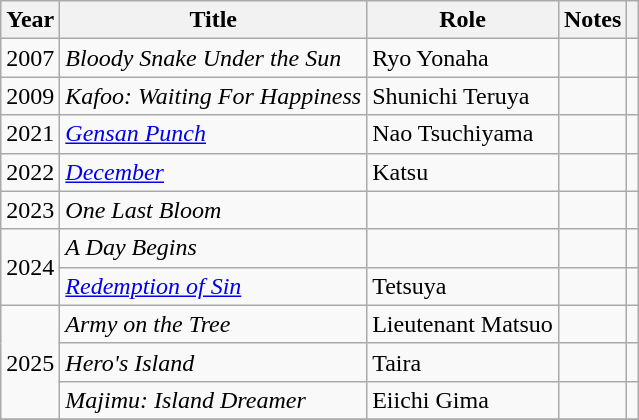<table class="wikitable">
<tr>
<th>Year</th>
<th>Title</th>
<th>Role</th>
<th>Notes</th>
<th></th>
</tr>
<tr>
<td>2007</td>
<td><em>Bloody Snake Under the Sun</em></td>
<td>Ryo Yonaha</td>
<td></td>
<td></td>
</tr>
<tr>
<td>2009</td>
<td><em>Kafoo: Waiting For Happiness</em></td>
<td>Shunichi Teruya</td>
<td></td>
<td></td>
</tr>
<tr>
<td>2021</td>
<td><em><a href='#'>Gensan Punch</a></em></td>
<td>Nao Tsuchiyama</td>
<td></td>
<td></td>
</tr>
<tr>
<td>2022</td>
<td><em><a href='#'>December</a></em></td>
<td>Katsu</td>
<td></td>
<td></td>
</tr>
<tr>
<td>2023</td>
<td><em>One Last Bloom</em></td>
<td></td>
<td></td>
<td></td>
</tr>
<tr>
<td rowspan="2">2024</td>
<td><em>A Day Begins</em></td>
<td></td>
<td></td>
<td></td>
</tr>
<tr>
<td><em><a href='#'>Redemption of Sin</a></em></td>
<td>Tetsuya</td>
<td></td>
<td></td>
</tr>
<tr>
<td rowspan="3">2025</td>
<td><em>Army on the Tree</em></td>
<td>Lieutenant Matsuo</td>
<td></td>
<td></td>
</tr>
<tr>
<td><em>Hero's Island</em></td>
<td>Taira</td>
<td></td>
<td></td>
</tr>
<tr>
<td><em>Majimu: Island Dreamer</em></td>
<td>Eiichi Gima</td>
<td></td>
<td></td>
</tr>
<tr>
</tr>
</table>
